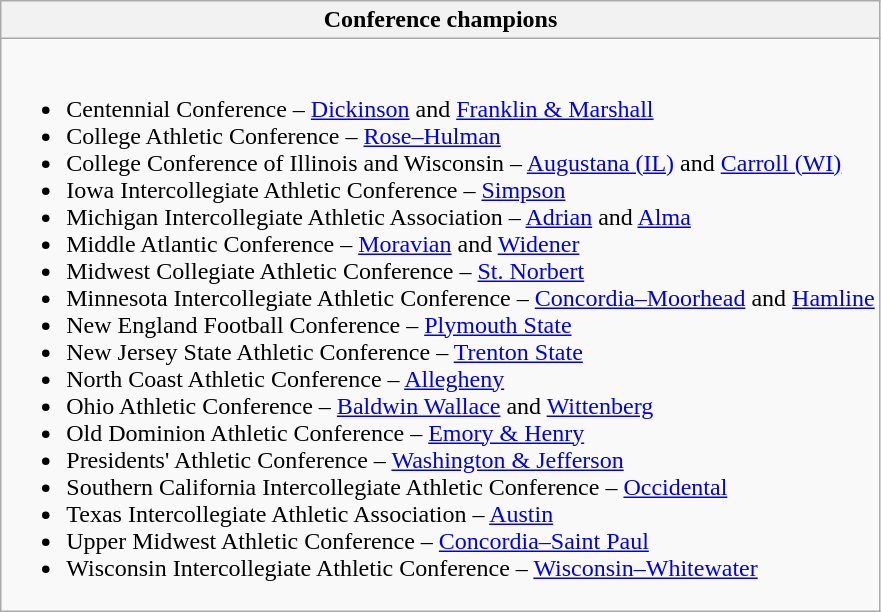<table class="wikitable">
<tr>
<th>Conference champions</th>
</tr>
<tr>
<td><br><ul><li>Centennial Conference – <a href='#'>Dickinson</a> and <a href='#'>Franklin & Marshall</a></li><li>College Athletic Conference – <a href='#'>Rose–Hulman</a></li><li>College Conference of Illinois and Wisconsin – <a href='#'>Augustana (IL)</a> and <a href='#'>Carroll (WI)</a></li><li>Iowa Intercollegiate Athletic Conference – <a href='#'>Simpson</a></li><li>Michigan Intercollegiate Athletic Association – <a href='#'>Adrian</a> and <a href='#'>Alma</a></li><li>Middle Atlantic Conference – <a href='#'>Moravian</a> and <a href='#'>Widener</a></li><li>Midwest Collegiate Athletic Conference – <a href='#'>St. Norbert</a></li><li>Minnesota Intercollegiate Athletic Conference – <a href='#'>Concordia–Moorhead</a> and <a href='#'>Hamline</a></li><li>New England Football Conference – <a href='#'>Plymouth State</a></li><li>New Jersey State Athletic Conference – <a href='#'>Trenton State</a></li><li>North Coast Athletic Conference – <a href='#'>Allegheny</a></li><li>Ohio Athletic Conference – <a href='#'>Baldwin Wallace</a> and <a href='#'>Wittenberg</a></li><li>Old Dominion Athletic Conference – <a href='#'>Emory & Henry</a></li><li>Presidents' Athletic Conference – <a href='#'>Washington & Jefferson</a></li><li>Southern California Intercollegiate Athletic Conference – <a href='#'>Occidental</a></li><li>Texas Intercollegiate Athletic Association – <a href='#'>Austin</a></li><li>Upper Midwest Athletic Conference – <a href='#'>Concordia–Saint Paul</a></li><li>Wisconsin Intercollegiate Athletic Conference – <a href='#'>Wisconsin–Whitewater</a></li></ul></td>
</tr>
</table>
